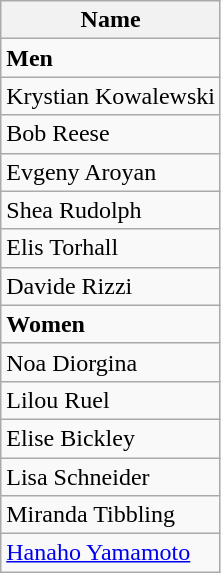<table class="wikitable">
<tr>
<th>Name</th>
</tr>
<tr>
<td><strong>Men</strong></td>
</tr>
<tr>
<td> Krystian Kowalewski</td>
</tr>
<tr>
<td> Bob Reese</td>
</tr>
<tr>
<td> Evgeny Aroyan</td>
</tr>
<tr>
<td> Shea Rudolph</td>
</tr>
<tr>
<td> Elis Torhall</td>
</tr>
<tr>
<td> Davide Rizzi</td>
</tr>
<tr>
<td><strong>Women</strong></td>
</tr>
<tr>
<td> Noa Diorgina</td>
</tr>
<tr>
<td> Lilou Ruel</td>
</tr>
<tr>
<td> Elise Bickley</td>
</tr>
<tr>
<td> Lisa Schneider</td>
</tr>
<tr>
<td> Miranda Tibbling</td>
</tr>
<tr>
<td> <a href='#'>Hanaho Yamamoto</a></td>
</tr>
</table>
